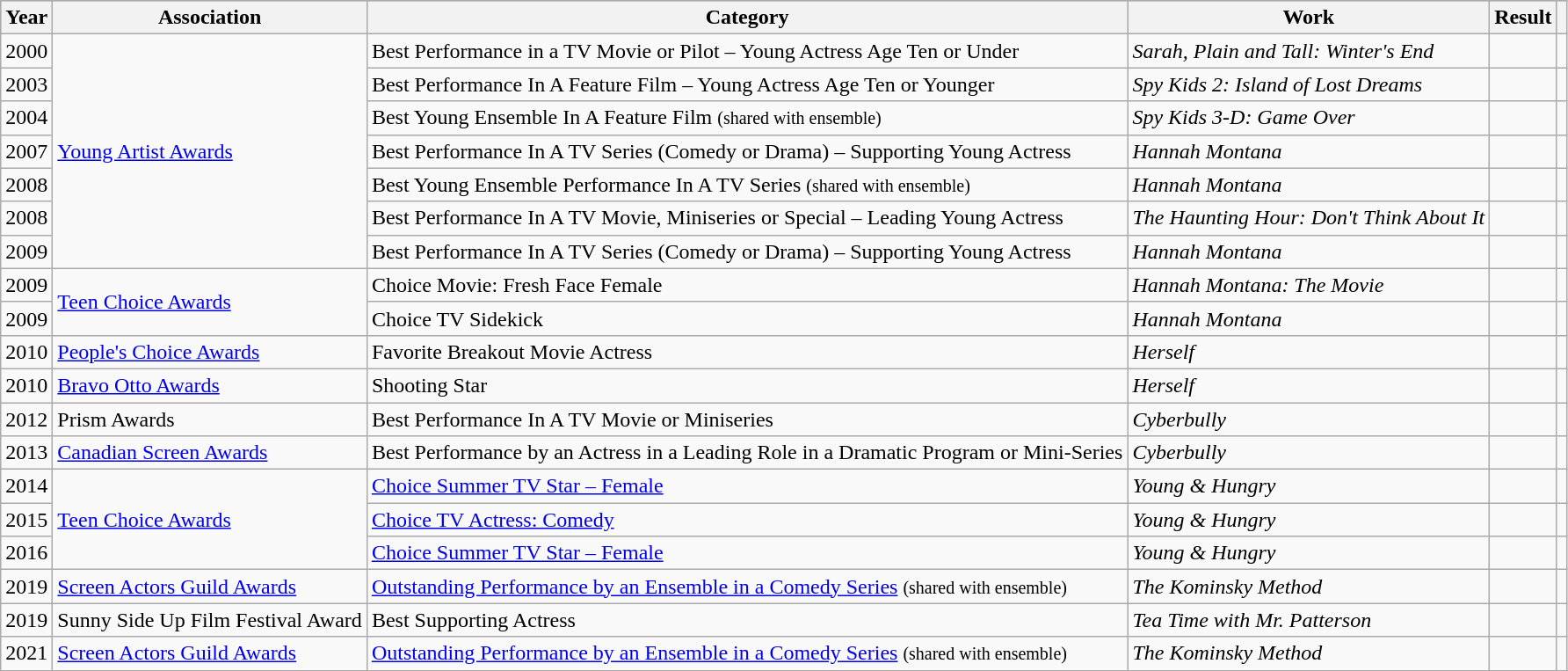<table class="wikitable">
<tr style="background:#b0c4de; text-align:center;">
<th>Year</th>
<th>Association</th>
<th>Category</th>
<th>Work</th>
<th>Result</th>
<th></th>
</tr>
<tr>
<td>2000</td>
<td rowspan="7"><a href='#'>Young Artist Awards</a></td>
<td>Best Performance in a TV Movie or Pilot – Young Actress Age Ten or Under</td>
<td><em>Sarah, Plain and Tall: Winter's End</em></td>
<td></td>
<td></td>
</tr>
<tr>
<td>2003</td>
<td>Best Performance In A Feature Film – Young Actress Age Ten or Younger</td>
<td><em>Spy Kids 2: Island of Lost Dreams</em></td>
<td></td>
<td></td>
</tr>
<tr>
<td>2004</td>
<td>Best Young Ensemble In A Feature Film <small>(shared with ensemble)</small></td>
<td><em>Spy Kids 3-D: Game Over</em></td>
<td></td>
<td></td>
</tr>
<tr>
<td>2007</td>
<td>Best Performance In A TV Series (Comedy or Drama) – Supporting Young Actress</td>
<td><em>Hannah Montana</em></td>
<td></td>
<td></td>
</tr>
<tr>
<td>2008</td>
<td>Best Young Ensemble Performance In A TV Series  <small>(shared with ensemble)</small></td>
<td><em>Hannah Montana</em></td>
<td></td>
<td></td>
</tr>
<tr>
<td>2008</td>
<td>Best Performance In A TV Movie, Miniseries or Special – Leading Young Actress</td>
<td><em>The Haunting Hour: Don't Think About It</em></td>
<td></td>
<td></td>
</tr>
<tr>
<td>2009</td>
<td>Best Performance In A TV Series (Comedy or Drama) – Supporting Young Actress</td>
<td><em>Hannah Montana</em></td>
<td></td>
<td></td>
</tr>
<tr>
<td>2009</td>
<td rowspan="2"><a href='#'>Teen Choice Awards</a></td>
<td>Choice Movie: Fresh Face Female</td>
<td><em>Hannah Montana: The Movie</em></td>
<td></td>
<td></td>
</tr>
<tr>
<td>2009</td>
<td>Choice TV Sidekick</td>
<td><em>Hannah Montana</em></td>
<td></td>
<td></td>
</tr>
<tr>
<td>2010</td>
<td><a href='#'>People's Choice Awards</a></td>
<td>Favorite Breakout Movie Actress</td>
<td><em>Herself</em></td>
<td></td>
<td></td>
</tr>
<tr>
<td>2010</td>
<td><a href='#'>Bravo Otto Awards</a></td>
<td>Shooting Star</td>
<td><em>Herself</em></td>
<td></td>
<td></td>
</tr>
<tr>
<td>2012</td>
<td>Prism Awards</td>
<td>Best Performance In A TV Movie or Miniseries</td>
<td><em>Cyberbully</em></td>
<td></td>
<td></td>
</tr>
<tr>
<td>2013</td>
<td><a href='#'>Canadian Screen Awards</a></td>
<td>Best Performance by an Actress in a Leading Role in a Dramatic Program or Mini-Series</td>
<td><em>Cyberbully</em></td>
<td></td>
<td></td>
</tr>
<tr>
<td>2014</td>
<td rowspan="3"><a href='#'>Teen Choice Awards</a></td>
<td><a href='#'>Choice Summer TV Star – Female</a></td>
<td><em>Young & Hungry</em></td>
<td></td>
<td></td>
</tr>
<tr>
<td>2015</td>
<td><a href='#'>Choice TV Actress: Comedy</a></td>
<td><em>Young & Hungry</em></td>
<td></td>
<td></td>
</tr>
<tr>
<td>2016</td>
<td><a href='#'>Choice Summer TV Star – Female</a></td>
<td><em>Young & Hungry</em></td>
<td></td>
<td></td>
</tr>
<tr>
<td>2019</td>
<td><a href='#'>Screen Actors Guild Awards</a></td>
<td><a href='#'>Outstanding Performance by an Ensemble in a Comedy Series</a> <small>(shared with ensemble)</small></td>
<td><em>The Kominsky Method</em></td>
<td></td>
<td></td>
</tr>
<tr>
<td>2019</td>
<td>Sunny Side Up Film Festival Award</td>
<td>Best Supporting Actress</td>
<td><em>Tea Time with Mr. Patterson</em></td>
<td></td>
<td></td>
</tr>
<tr>
<td>2021</td>
<td><a href='#'>Screen Actors Guild Awards</a></td>
<td><a href='#'>Outstanding Performance by an Ensemble in a Comedy Series</a> <small>(shared with ensemble)</small></td>
<td><em>The Kominsky Method</em></td>
<td></td>
<td></td>
</tr>
<tr>
</tr>
</table>
